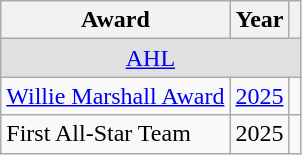<table class="wikitable">
<tr>
<th>Award</th>
<th>Year</th>
<th></th>
</tr>
<tr ALIGN="center" bgcolor="#e0e0e0">
<td colspan="3"><a href='#'>AHL</a></td>
</tr>
<tr>
<td><a href='#'>Willie Marshall Award</a></td>
<td><a href='#'>2025</a></td>
<td></td>
</tr>
<tr>
<td>First All-Star Team</td>
<td>2025</td>
<td></td>
</tr>
</table>
